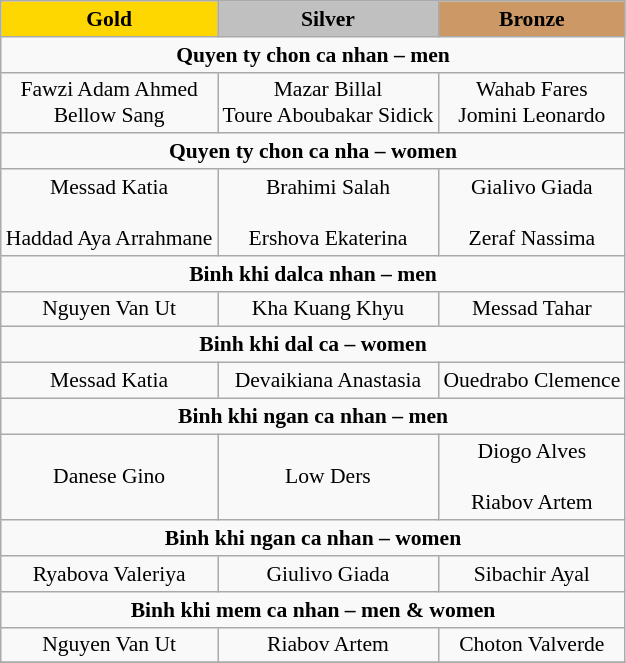<table class="wikitable" style="text-align:center; font-size:90%;">
<tr>
<td style="background:gold;  font-weight:bold;">Gold</td>
<td style="background:silver;  font-weight:bold;">Silver</td>
<td style="background:#cc9966;  font-weight:bold;">Bronze</td>
</tr>
<tr>
<td colspan="3"><strong>Quyen ty chon ca nhan – men</strong></td>
</tr>
<tr>
<td> Fawzi Adam Ahmed <br>  Bellow Sang</td>
<td> Mazar Billal <br>  Toure Aboubakar Sidick</td>
<td> Wahab Fares <br>  Jomini Leonardo</td>
</tr>
<tr>
<td colspan="3"><strong>Quyen ty chon ca nha – women</strong></td>
</tr>
<tr>
<td> Messad Katia <br><br> Haddad Aya Arrahmane</td>
<td> Brahimi Salah <br><br> Ershova Ekaterina</td>
<td> Gialivo Giada <br><br> Zeraf Nassima</td>
</tr>
<tr>
<td colspan="3"><strong>Binh khi dalca nhan – men</strong></td>
</tr>
<tr>
<td> Nguyen Van Ut</td>
<td> Kha Kuang Khyu</td>
<td> Messad Tahar</td>
</tr>
<tr>
<td colspan="3"><strong>Binh khi dal ca – women</strong></td>
</tr>
<tr>
<td> Messad Katia</td>
<td> Devaikiana Anastasia</td>
<td> Ouedrabo Clemence</td>
</tr>
<tr>
<td colspan="3"><strong>Binh khi ngan ca nhan – men</strong></td>
</tr>
<tr>
<td> Danese Gino</td>
<td> Low Ders</td>
<td> Diogo Alves <br><br> Riabov Artem</td>
</tr>
<tr>
<td colspan="3"><strong>Binh khi ngan ca nhan – women</strong></td>
</tr>
<tr>
<td> Ryabova Valeriya</td>
<td> Giulivo Giada</td>
<td> Sibachir Ayal</td>
</tr>
<tr>
<td colspan="3"><strong>Binh khi mem ca nhan – men & women</strong></td>
</tr>
<tr>
<td> Nguyen Van Ut</td>
<td> Riabov Artem</td>
<td> Choton Valverde</td>
</tr>
<tr>
</tr>
</table>
